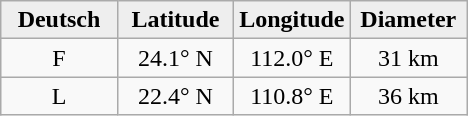<table class="wikitable">
<tr>
<th width="25%" style="background:#eeeeee;">Deutsch</th>
<th width="25%" style="background:#eeeeee;">Latitude</th>
<th width="25%" style="background:#eeeeee;">Longitude</th>
<th width="25%" style="background:#eeeeee;">Diameter</th>
</tr>
<tr>
<td align="center">F</td>
<td align="center">24.1° N</td>
<td align="center">112.0° E</td>
<td align="center">31 km</td>
</tr>
<tr>
<td align="center">L</td>
<td align="center">22.4° N</td>
<td align="center">110.8° E</td>
<td align="center">36 km</td>
</tr>
</table>
